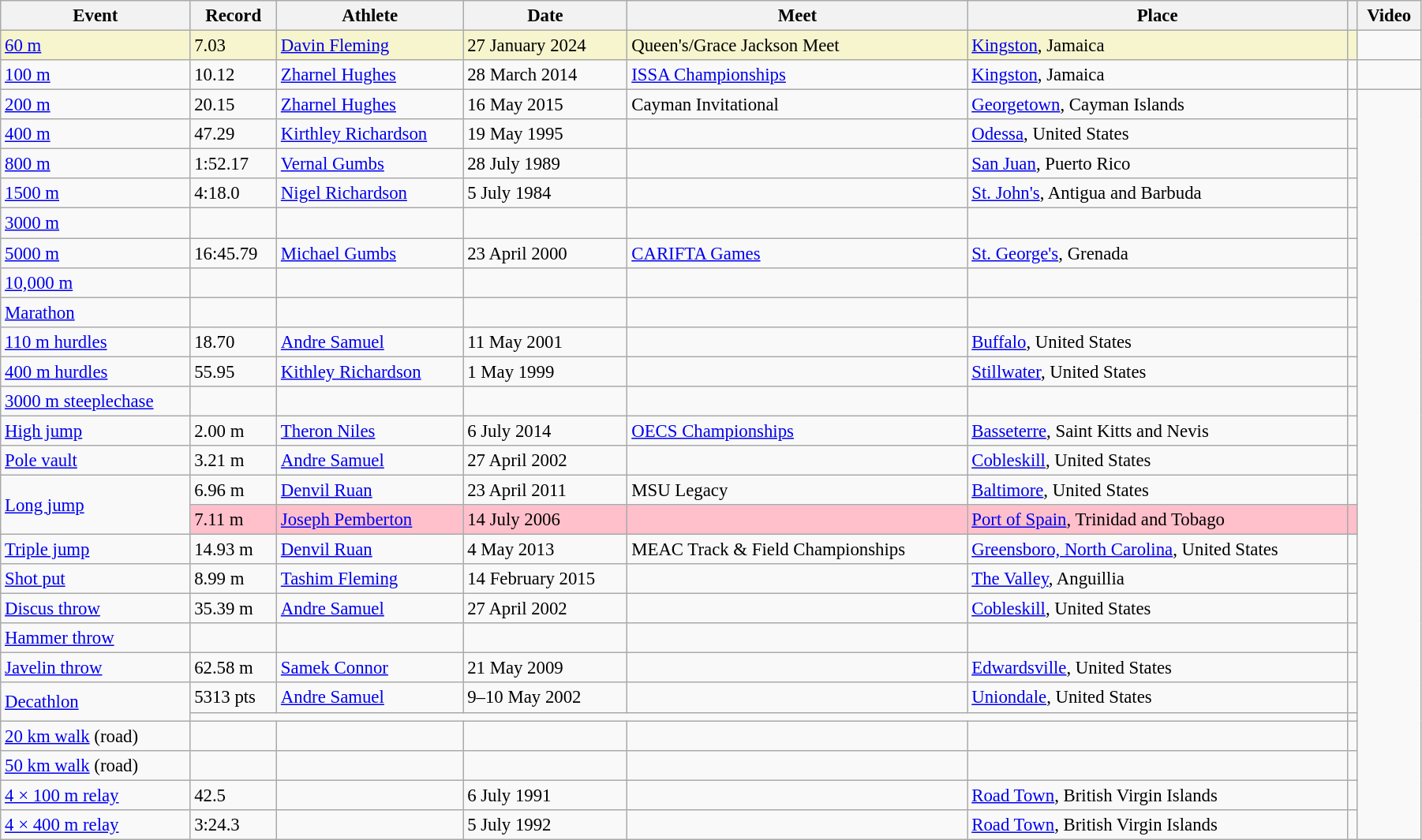<table class="wikitable" style="font-size:95%; width: 95%;">
<tr>
<th>Event</th>
<th>Record</th>
<th>Athlete</th>
<th>Date</th>
<th>Meet</th>
<th>Place</th>
<th></th>
<th>Video</th>
</tr>
<tr style="background:#f6F5CE;">
<td><a href='#'>60 m</a></td>
<td>7.03 </td>
<td><a href='#'>Davin Fleming</a></td>
<td>27 January 2024</td>
<td>Queen's/Grace Jackson Meet</td>
<td><a href='#'>Kingston</a>, Jamaica</td>
<td></td>
</tr>
<tr>
<td><a href='#'>100 m</a></td>
<td>10.12 </td>
<td><a href='#'>Zharnel Hughes</a></td>
<td>28 March 2014</td>
<td><a href='#'>ISSA Championships</a></td>
<td><a href='#'>Kingston</a>, Jamaica</td>
<td></td>
<td></td>
</tr>
<tr>
<td><a href='#'>200 m</a></td>
<td>20.15 </td>
<td><a href='#'>Zharnel Hughes</a></td>
<td>16 May 2015</td>
<td>Cayman Invitational</td>
<td><a href='#'>Georgetown</a>, Cayman Islands</td>
<td></td>
</tr>
<tr>
<td><a href='#'>400 m</a></td>
<td>47.29</td>
<td><a href='#'>Kirthley Richardson</a></td>
<td>19 May 1995</td>
<td></td>
<td><a href='#'>Odessa</a>, United States</td>
<td></td>
</tr>
<tr>
<td><a href='#'>800 m</a></td>
<td>1:52.17</td>
<td><a href='#'>Vernal Gumbs</a></td>
<td>28 July 1989</td>
<td></td>
<td><a href='#'>San Juan</a>, Puerto Rico</td>
<td></td>
</tr>
<tr>
<td><a href='#'>1500 m</a></td>
<td>4:18.0 </td>
<td><a href='#'>Nigel Richardson</a></td>
<td>5 July 1984</td>
<td></td>
<td><a href='#'>St. John's</a>, Antigua and Barbuda</td>
<td></td>
</tr>
<tr>
<td><a href='#'>3000 m</a></td>
<td></td>
<td></td>
<td></td>
<td></td>
<td></td>
<td></td>
</tr>
<tr>
<td><a href='#'>5000 m</a></td>
<td>16:45.79</td>
<td><a href='#'>Michael Gumbs</a></td>
<td>23 April 2000</td>
<td><a href='#'>CARIFTA Games</a></td>
<td><a href='#'>St. George's</a>, Grenada</td>
<td></td>
</tr>
<tr>
<td><a href='#'>10,000 m</a></td>
<td></td>
<td></td>
<td></td>
<td></td>
<td></td>
<td></td>
</tr>
<tr>
<td><a href='#'>Marathon</a></td>
<td></td>
<td></td>
<td></td>
<td></td>
<td></td>
<td></td>
</tr>
<tr>
<td><a href='#'>110 m hurdles</a></td>
<td>18.70</td>
<td><a href='#'>Andre Samuel</a></td>
<td>11 May 2001</td>
<td></td>
<td><a href='#'>Buffalo</a>, United States</td>
<td></td>
</tr>
<tr>
<td><a href='#'>400 m hurdles</a></td>
<td>55.95</td>
<td><a href='#'>Kithley Richardson</a></td>
<td>1 May 1999</td>
<td></td>
<td><a href='#'>Stillwater</a>, United States</td>
<td></td>
</tr>
<tr>
<td><a href='#'>3000 m steeplechase</a></td>
<td></td>
<td></td>
<td></td>
<td></td>
<td></td>
<td></td>
</tr>
<tr>
<td><a href='#'>High jump</a></td>
<td>2.00 m</td>
<td><a href='#'>Theron Niles</a></td>
<td>6 July 2014</td>
<td><a href='#'>OECS Championships</a></td>
<td><a href='#'>Basseterre</a>, Saint Kitts and Nevis</td>
<td></td>
</tr>
<tr>
<td><a href='#'>Pole vault</a></td>
<td>3.21 m</td>
<td><a href='#'>Andre Samuel</a></td>
<td>27 April 2002</td>
<td></td>
<td><a href='#'>Cobleskill</a>, United States</td>
<td></td>
</tr>
<tr>
<td rowspan=2><a href='#'>Long jump</a></td>
<td>6.96 m</td>
<td><a href='#'>Denvil Ruan</a></td>
<td>23 April 2011</td>
<td>MSU Legacy</td>
<td><a href='#'>Baltimore</a>, United States</td>
<td></td>
</tr>
<tr style="background:pink">
<td>7.11 m </td>
<td><a href='#'>Joseph Pemberton</a></td>
<td>14 July 2006</td>
<td></td>
<td><a href='#'>Port of Spain</a>, Trinidad and Tobago</td>
<td></td>
</tr>
<tr>
<td><a href='#'>Triple jump</a></td>
<td>14.93 m </td>
<td><a href='#'>Denvil Ruan</a></td>
<td>4 May 2013</td>
<td>MEAC Track & Field Championships</td>
<td><a href='#'>Greensboro, North Carolina</a>, United States</td>
<td></td>
</tr>
<tr>
<td><a href='#'>Shot put</a></td>
<td>8.99 m</td>
<td><a href='#'>Tashim Fleming</a></td>
<td>14 February 2015</td>
<td></td>
<td><a href='#'>The Valley</a>, Anguillia</td>
<td></td>
</tr>
<tr>
<td><a href='#'>Discus throw</a></td>
<td>35.39 m</td>
<td><a href='#'>Andre Samuel</a></td>
<td>27 April 2002</td>
<td></td>
<td><a href='#'>Cobleskill</a>, United States</td>
<td></td>
</tr>
<tr>
<td><a href='#'>Hammer throw</a></td>
<td></td>
<td></td>
<td></td>
<td></td>
<td></td>
<td></td>
</tr>
<tr>
<td><a href='#'>Javelin throw</a></td>
<td>62.58 m</td>
<td><a href='#'>Samek Connor</a></td>
<td>21 May 2009</td>
<td></td>
<td><a href='#'>Edwardsville</a>, United States</td>
<td></td>
</tr>
<tr>
<td rowspan=2><a href='#'>Decathlon</a></td>
<td>5313 pts</td>
<td><a href='#'>Andre Samuel</a></td>
<td>9–10 May 2002</td>
<td></td>
<td><a href='#'>Uniondale</a>, United States</td>
<td></td>
</tr>
<tr>
<td colspan=5></td>
<td></td>
</tr>
<tr>
<td><a href='#'>20 km walk</a> (road)</td>
<td></td>
<td></td>
<td></td>
<td></td>
<td></td>
<td></td>
</tr>
<tr>
<td><a href='#'>50 km walk</a> (road)</td>
<td></td>
<td></td>
<td></td>
<td></td>
<td></td>
<td></td>
</tr>
<tr>
<td><a href='#'>4 × 100 m relay</a></td>
<td>42.5 </td>
<td></td>
<td>6 July 1991</td>
<td></td>
<td><a href='#'>Road Town</a>, British Virgin Islands</td>
<td></td>
</tr>
<tr>
<td><a href='#'>4 × 400 m relay</a></td>
<td>3:24.3 </td>
<td></td>
<td>5 July 1992</td>
<td></td>
<td><a href='#'>Road Town</a>, British Virgin Islands</td>
<td></td>
</tr>
</table>
